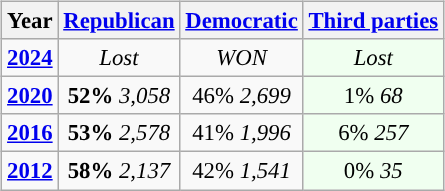<table class="wikitable" style="float:right; margin: 1em 1em 1em 0; font-size: 95%;">
<tr>
<th>Year</th>
<th><a href='#'>Republican</a></th>
<th><a href='#'>Democratic</a></th>
<th><a href='#'>Third parties</a></th>
</tr>
<tr>
<td style="text-align:center; "><strong><a href='#'>2024</a></strong></td>
<td style="text-align:center; "><em>Lost</em></td>
<td style="text-align:center; "><em>WON</em></td>
<td style="text-align:center; background:honeyDew;"><em>Lost</em></td>
</tr>
<tr>
<td style="text-align:center; "><strong><a href='#'>2020</a></strong></td>
<td style="text-align:center; "><strong>52%</strong> <em>3,058</em></td>
<td style="text-align:center; ">46% <em>2,699</em></td>
<td style="text-align:center; background:honeyDew;">1% <em>68</em></td>
</tr>
<tr>
<td style="text-align:center; "><strong><a href='#'>2016</a></strong></td>
<td style="text-align:center; "><strong>53%</strong> <em>2,578</em></td>
<td style="text-align:center; ">41% <em>1,996</em></td>
<td style="text-align:center; background:honeyDew;">6% <em>257</em></td>
</tr>
<tr>
<td style="text-align:center; "><strong><a href='#'>2012</a></strong></td>
<td style="text-align:center; "><strong>58%</strong> <em>2,137</em></td>
<td style="text-align:center; ">42% <em>1,541</em></td>
<td style="text-align:center; background:honeyDew;">0% <em>35</em></td>
</tr>
</table>
